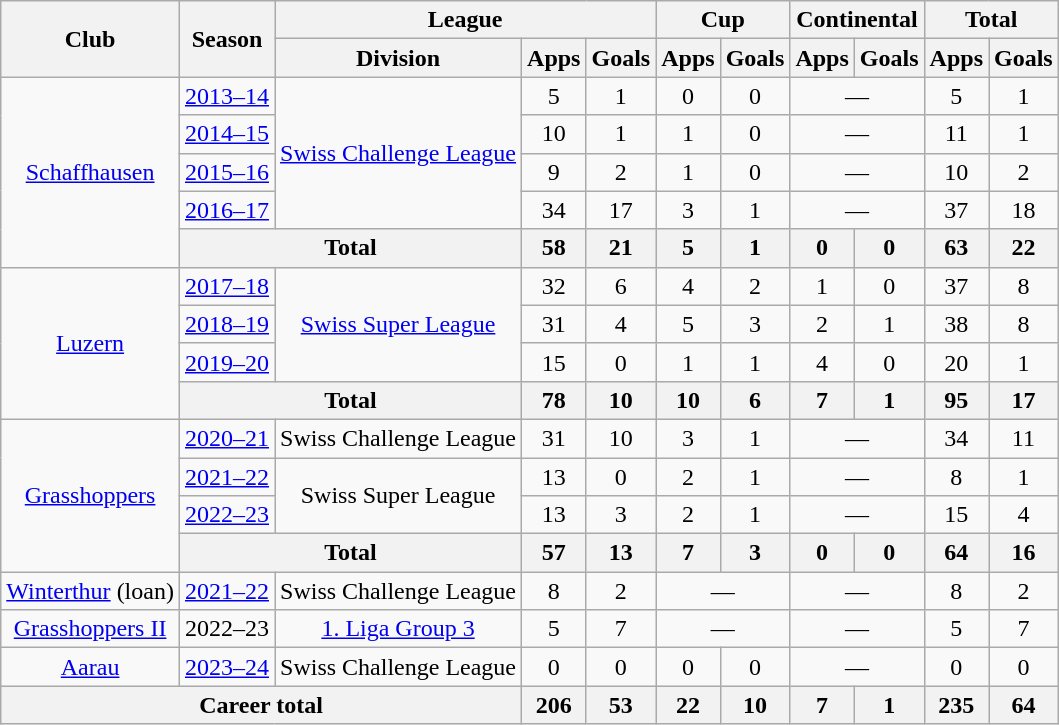<table class="wikitable" style="text-align:center">
<tr>
<th rowspan="2">Club</th>
<th rowspan="2">Season</th>
<th colspan="3">League</th>
<th colspan="2">Cup</th>
<th colspan="2">Continental</th>
<th colspan="2">Total</th>
</tr>
<tr>
<th>Division</th>
<th>Apps</th>
<th>Goals</th>
<th>Apps</th>
<th>Goals</th>
<th>Apps</th>
<th>Goals</th>
<th>Apps</th>
<th>Goals</th>
</tr>
<tr>
<td rowspan="5"><a href='#'>Schaffhausen</a></td>
<td><a href='#'>2013–14</a></td>
<td rowspan="4"><a href='#'>Swiss Challenge League</a></td>
<td>5</td>
<td>1</td>
<td>0</td>
<td>0</td>
<td colspan="2">—</td>
<td>5</td>
<td>1</td>
</tr>
<tr>
<td><a href='#'>2014–15</a></td>
<td>10</td>
<td>1</td>
<td>1</td>
<td>0</td>
<td colspan="2">—</td>
<td>11</td>
<td>1</td>
</tr>
<tr>
<td><a href='#'>2015–16</a></td>
<td>9</td>
<td>2</td>
<td>1</td>
<td>0</td>
<td colspan="2">—</td>
<td>10</td>
<td>2</td>
</tr>
<tr>
<td><a href='#'>2016–17</a></td>
<td>34</td>
<td>17</td>
<td>3</td>
<td>1</td>
<td colspan="2">—</td>
<td>37</td>
<td>18</td>
</tr>
<tr>
<th colspan="2">Total</th>
<th>58</th>
<th>21</th>
<th>5</th>
<th>1</th>
<th>0</th>
<th>0</th>
<th>63</th>
<th>22</th>
</tr>
<tr>
<td rowspan="4"><a href='#'>Luzern</a></td>
<td><a href='#'>2017–18</a></td>
<td rowspan="3"><a href='#'>Swiss Super League</a></td>
<td>32</td>
<td>6</td>
<td>4</td>
<td>2</td>
<td>1</td>
<td>0</td>
<td>37</td>
<td>8</td>
</tr>
<tr>
<td><a href='#'>2018–19</a></td>
<td>31</td>
<td>4</td>
<td>5</td>
<td>3</td>
<td>2</td>
<td>1</td>
<td>38</td>
<td>8</td>
</tr>
<tr>
<td><a href='#'>2019–20</a></td>
<td>15</td>
<td>0</td>
<td>1</td>
<td>1</td>
<td>4</td>
<td>0</td>
<td>20</td>
<td>1</td>
</tr>
<tr>
<th colspan="2">Total</th>
<th>78</th>
<th>10</th>
<th>10</th>
<th>6</th>
<th>7</th>
<th>1</th>
<th>95</th>
<th>17</th>
</tr>
<tr>
<td rowspan="4"><a href='#'>Grasshoppers</a></td>
<td><a href='#'>2020–21</a></td>
<td>Swiss Challenge League</td>
<td>31</td>
<td>10</td>
<td>3</td>
<td>1</td>
<td colspan="2">—</td>
<td>34</td>
<td>11</td>
</tr>
<tr>
<td><a href='#'>2021–22</a></td>
<td rowspan="2">Swiss Super League</td>
<td>13</td>
<td>0</td>
<td>2</td>
<td>1</td>
<td colspan="2">—</td>
<td>8</td>
<td>1</td>
</tr>
<tr>
<td><a href='#'>2022–23</a></td>
<td>13</td>
<td>3</td>
<td>2</td>
<td>1</td>
<td colspan="2">—</td>
<td>15</td>
<td>4</td>
</tr>
<tr>
<th colspan="2">Total</th>
<th>57</th>
<th>13</th>
<th>7</th>
<th>3</th>
<th>0</th>
<th>0</th>
<th>64</th>
<th>16</th>
</tr>
<tr>
<td><a href='#'>Winterthur</a> (loan)</td>
<td><a href='#'>2021–22</a></td>
<td>Swiss Challenge League</td>
<td>8</td>
<td>2</td>
<td colspan="2">—</td>
<td colspan="2">—</td>
<td>8</td>
<td>2</td>
</tr>
<tr>
<td><a href='#'>Grasshoppers II</a></td>
<td>2022–23</td>
<td><a href='#'>1. Liga Group 3</a></td>
<td>5</td>
<td>7</td>
<td colspan="2">—</td>
<td colspan="2">—</td>
<td>5</td>
<td>7</td>
</tr>
<tr>
<td><a href='#'>Aarau</a></td>
<td><a href='#'>2023–24</a></td>
<td>Swiss Challenge League</td>
<td>0</td>
<td>0</td>
<td>0</td>
<td>0</td>
<td colspan="2">—</td>
<td>0</td>
<td>0</td>
</tr>
<tr>
<th colspan="3">Career total</th>
<th>206</th>
<th>53</th>
<th>22</th>
<th>10</th>
<th>7</th>
<th>1</th>
<th>235</th>
<th>64</th>
</tr>
</table>
